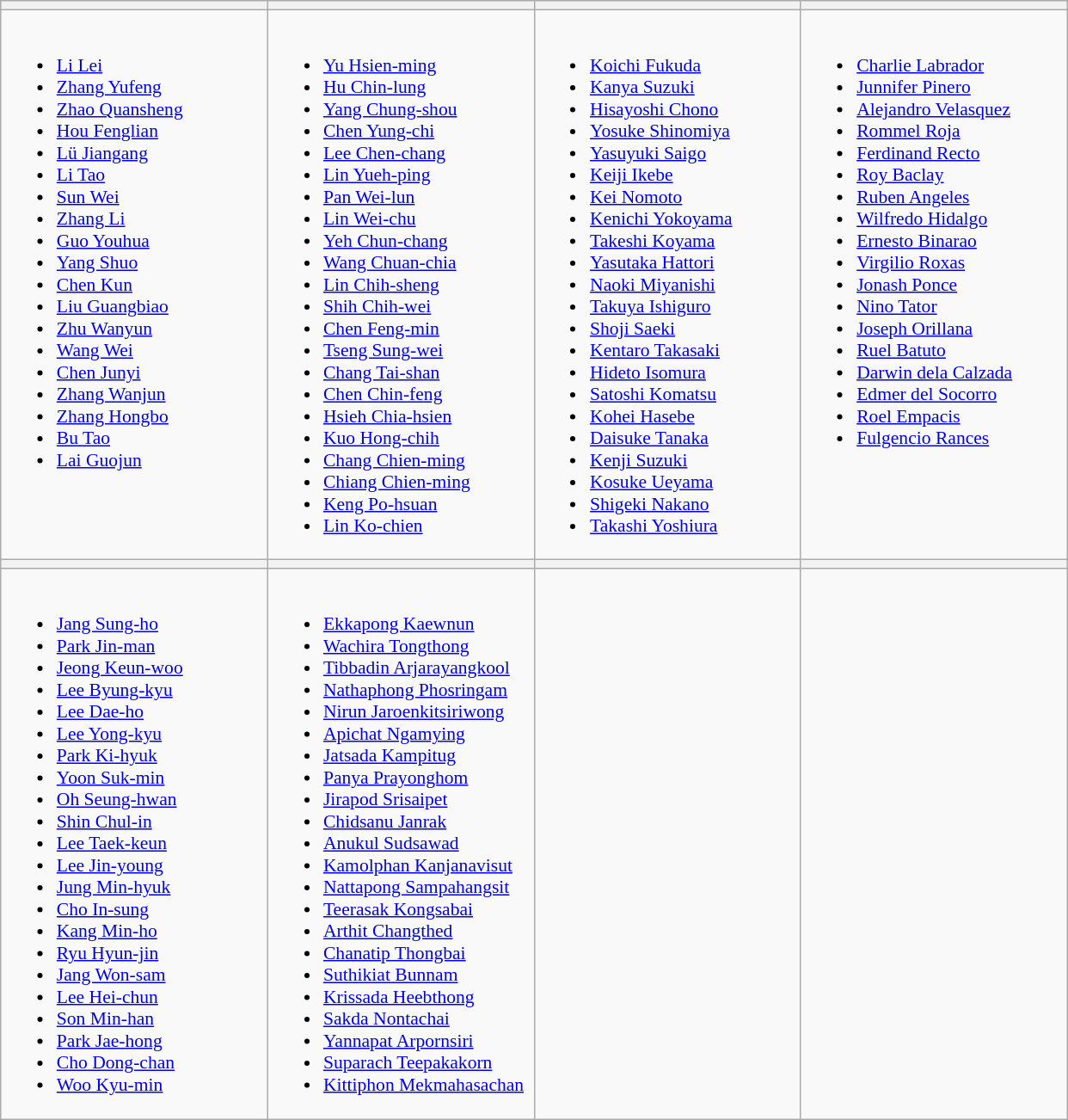<table class="wikitable" style="font-size:90%">
<tr>
<th width=200></th>
<th width=200></th>
<th width=200></th>
<th width=200></th>
</tr>
<tr>
<td valign=top><br><ul><li><a href='#'>Li Lei</a></li><li><a href='#'>Zhang Yufeng</a></li><li><a href='#'>Zhao Quansheng</a></li><li><a href='#'>Hou Fenglian</a></li><li><a href='#'>Lü Jiangang</a></li><li><a href='#'>Li Tao</a></li><li><a href='#'>Sun Wei</a></li><li><a href='#'>Zhang Li</a></li><li><a href='#'>Guo Youhua</a></li><li><a href='#'>Yang Shuo</a></li><li><a href='#'>Chen Kun</a></li><li><a href='#'>Liu Guangbiao</a></li><li><a href='#'>Zhu Wanyun</a></li><li><a href='#'>Wang Wei</a></li><li><a href='#'>Chen Junyi</a></li><li><a href='#'>Zhang Wanjun</a></li><li><a href='#'>Zhang Hongbo</a></li><li><a href='#'>Bu Tao</a></li><li><a href='#'>Lai Guojun</a></li></ul></td>
<td valign=top><br><ul><li><a href='#'>Yu Hsien-ming</a></li><li><a href='#'>Hu Chin-lung</a></li><li><a href='#'>Yang Chung-shou</a></li><li><a href='#'>Chen Yung-chi</a></li><li><a href='#'>Lee Chen-chang</a></li><li><a href='#'>Lin Yueh-ping</a></li><li><a href='#'>Pan Wei-lun</a></li><li><a href='#'>Lin Wei-chu</a></li><li><a href='#'>Yeh Chun-chang</a></li><li><a href='#'>Wang Chuan-chia</a></li><li><a href='#'>Lin Chih-sheng</a></li><li><a href='#'>Shih Chih-wei</a></li><li><a href='#'>Chen Feng-min</a></li><li><a href='#'>Tseng Sung-wei</a></li><li><a href='#'>Chang Tai-shan</a></li><li><a href='#'>Chen Chin-feng</a></li><li><a href='#'>Hsieh Chia-hsien</a></li><li><a href='#'>Kuo Hong-chih</a></li><li><a href='#'>Chang Chien-ming</a></li><li><a href='#'>Chiang Chien-ming</a></li><li><a href='#'>Keng Po-hsuan</a></li><li><a href='#'>Lin Ko-chien</a></li></ul></td>
<td valign=top><br><ul><li><a href='#'>Koichi Fukuda</a></li><li><a href='#'>Kanya Suzuki</a></li><li><a href='#'>Hisayoshi Chono</a></li><li><a href='#'>Yosuke Shinomiya</a></li><li><a href='#'>Yasuyuki Saigo</a></li><li><a href='#'>Keiji Ikebe</a></li><li><a href='#'>Kei Nomoto</a></li><li><a href='#'>Kenichi Yokoyama</a></li><li><a href='#'>Takeshi Koyama</a></li><li><a href='#'>Yasutaka Hattori</a></li><li><a href='#'>Naoki Miyanishi</a></li><li><a href='#'>Takuya Ishiguro</a></li><li><a href='#'>Shoji Saeki</a></li><li><a href='#'>Kentaro Takasaki</a></li><li><a href='#'>Hideto Isomura</a></li><li><a href='#'>Satoshi Komatsu</a></li><li><a href='#'>Kohei Hasebe</a></li><li><a href='#'>Daisuke Tanaka</a></li><li><a href='#'>Kenji Suzuki</a></li><li><a href='#'>Kosuke Ueyama</a></li><li><a href='#'>Shigeki Nakano</a></li><li><a href='#'>Takashi Yoshiura</a></li></ul></td>
<td valign=top><br><ul><li><a href='#'>Charlie Labrador</a></li><li><a href='#'>Junnifer Pinero</a></li><li><a href='#'>Alejandro Velasquez</a></li><li><a href='#'>Rommel Roja</a></li><li><a href='#'>Ferdinand Recto</a></li><li><a href='#'>Roy Baclay</a></li><li><a href='#'>Ruben Angeles</a></li><li><a href='#'>Wilfredo Hidalgo</a></li><li><a href='#'>Ernesto Binarao</a></li><li><a href='#'>Virgilio Roxas</a></li><li><a href='#'>Jonash Ponce</a></li><li><a href='#'>Nino Tator</a></li><li><a href='#'>Joseph Orillana</a></li><li><a href='#'>Ruel Batuto</a></li><li><a href='#'>Darwin dela Calzada</a></li><li><a href='#'>Edmer del Socorro</a></li><li><a href='#'>Roel Empacis</a></li><li><a href='#'>Fulgencio Rances</a></li></ul></td>
</tr>
<tr>
<th></th>
<th></th>
<th></th>
<th></th>
</tr>
<tr>
<td valign=top><br><ul><li><a href='#'>Jang Sung-ho</a></li><li><a href='#'>Park Jin-man</a></li><li><a href='#'>Jeong Keun-woo</a></li><li><a href='#'>Lee Byung-kyu</a></li><li><a href='#'>Lee Dae-ho</a></li><li><a href='#'>Lee Yong-kyu</a></li><li><a href='#'>Park Ki-hyuk</a></li><li><a href='#'>Yoon Suk-min</a></li><li><a href='#'>Oh Seung-hwan</a></li><li><a href='#'>Shin Chul-in</a></li><li><a href='#'>Lee Taek-keun</a></li><li><a href='#'>Lee Jin-young</a></li><li><a href='#'>Jung Min-hyuk</a></li><li><a href='#'>Cho In-sung</a></li><li><a href='#'>Kang Min-ho</a></li><li><a href='#'>Ryu Hyun-jin</a></li><li><a href='#'>Jang Won-sam</a></li><li><a href='#'>Lee Hei-chun</a></li><li><a href='#'>Son Min-han</a></li><li><a href='#'>Park Jae-hong</a></li><li><a href='#'>Cho Dong-chan</a></li><li><a href='#'>Woo Kyu-min</a></li></ul></td>
<td valign=top><br><ul><li><a href='#'>Ekkapong Kaewnun</a></li><li><a href='#'>Wachira Tongthong</a></li><li><a href='#'>Tibbadin Arjarayangkool</a></li><li><a href='#'>Nathaphong Phosringam</a></li><li><a href='#'>Nirun Jaroenkitsiriwong</a></li><li><a href='#'>Apichat Ngamying</a></li><li><a href='#'>Jatsada Kampitug</a></li><li><a href='#'>Panya Prayonghom</a></li><li><a href='#'>Jirapod Srisaipet</a></li><li><a href='#'>Chidsanu Janrak</a></li><li><a href='#'>Anukul Sudsawad</a></li><li><a href='#'>Kamolphan Kanjanavisut</a></li><li><a href='#'>Nattapong Sampahangsit</a></li><li><a href='#'>Teerasak Kongsabai</a></li><li><a href='#'>Arthit Changthed</a></li><li><a href='#'>Chanatip Thongbai</a></li><li><a href='#'>Suthikiat Bunnam</a></li><li><a href='#'>Krissada Heebthong</a></li><li><a href='#'>Sakda Nontachai</a></li><li><a href='#'>Yannapat Arpornsiri</a></li><li><a href='#'>Suparach Teepakakorn</a></li><li><a href='#'>Kittiphon Mekmahasachan</a></li></ul></td>
<td valign=top></td>
<td valign=top></td>
</tr>
</table>
